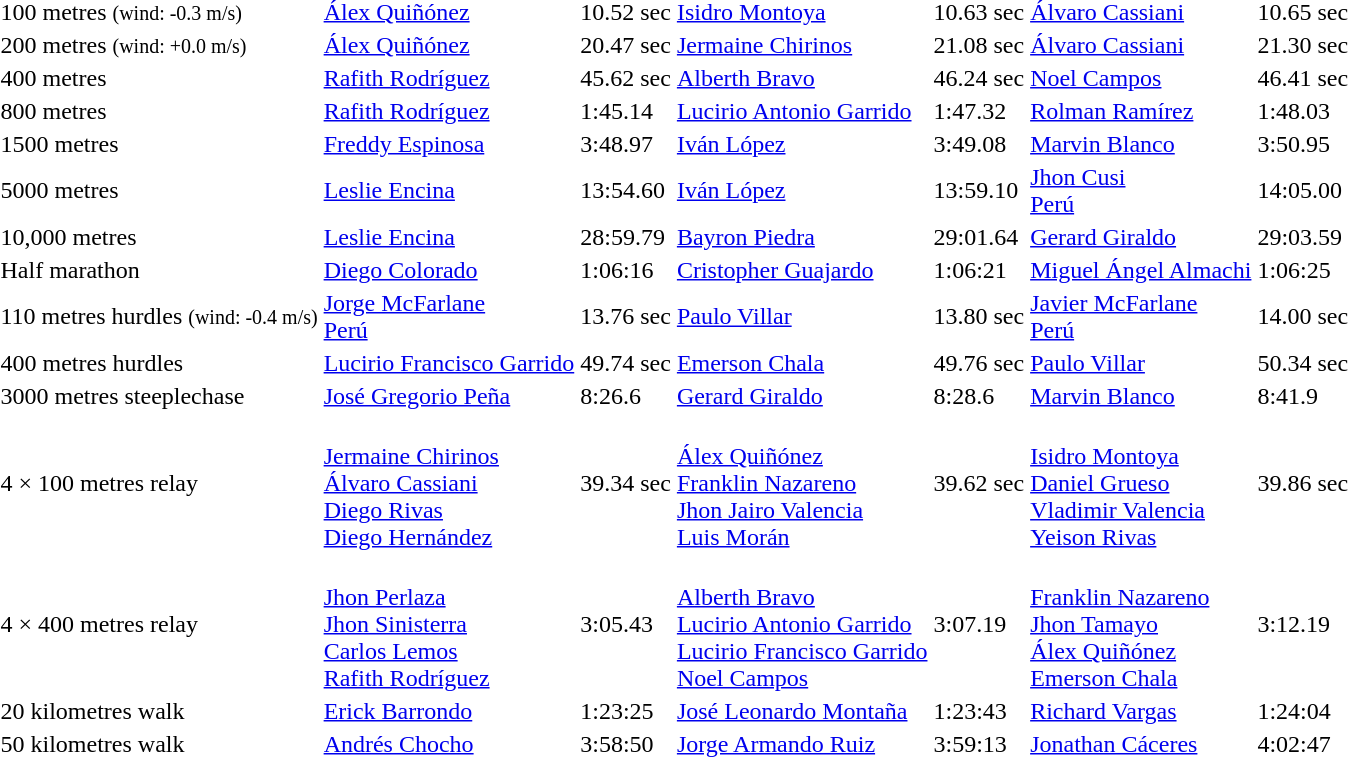<table>
<tr>
<td>100 metres <small>(wind: -0.3 m/s)</small></td>
<td align=left><a href='#'>Álex Quiñónez</a> <br> </td>
<td>10.52 sec</td>
<td align=left><a href='#'>Isidro Montoya</a> <br> </td>
<td>10.63 sec</td>
<td align=left><a href='#'>Álvaro Cassiani</a> <br> </td>
<td>10.65 sec</td>
</tr>
<tr>
<td>200 metres <small>(wind: +0.0 m/s)</small></td>
<td align=left><a href='#'>Álex Quiñónez</a> <br> </td>
<td>20.47 sec <strong></strong></td>
<td align=left><a href='#'>Jermaine Chirinos</a> <br> </td>
<td>21.08 sec</td>
<td align=left><a href='#'>Álvaro Cassiani</a> <br> </td>
<td>21.30 sec</td>
</tr>
<tr>
<td>400 metres</td>
<td align=left><a href='#'>Rafith Rodríguez</a> <br> </td>
<td>45.62 sec</td>
<td align=left><a href='#'>Alberth Bravo</a> <br> </td>
<td>46.24 sec</td>
<td align=left><a href='#'>Noel Campos</a> <br> </td>
<td>46.41 sec</td>
</tr>
<tr>
<td>800 metres</td>
<td align=left><a href='#'>Rafith Rodríguez</a> <br> </td>
<td>1:45.14 <strong></strong></td>
<td align=left><a href='#'>Lucirio Antonio Garrido</a> <br> </td>
<td>1:47.32</td>
<td align=left><a href='#'>Rolman Ramírez</a> <br> </td>
<td>1:48.03</td>
</tr>
<tr>
<td>1500 metres</td>
<td align=left><a href='#'>Freddy Espinosa</a> <br> </td>
<td>3:48.97</td>
<td align=left><a href='#'>Iván López</a> <br> </td>
<td>3:49.08</td>
<td align=left><a href='#'>Marvin Blanco</a> <br> </td>
<td>3:50.95</td>
</tr>
<tr>
<td>5000 metres</td>
<td align=left><a href='#'>Leslie Encina</a> <br> </td>
<td>13:54.60</td>
<td align=left><a href='#'>Iván López</a> <br> </td>
<td>13:59.10</td>
<td align=left><a href='#'>Jhon Cusi</a> <br>  <a href='#'>Perú</a></td>
<td>14:05.00</td>
</tr>
<tr>
<td>10,000 metres</td>
<td align=left><a href='#'>Leslie Encina</a> <br> </td>
<td>28:59.79</td>
<td align=left><a href='#'>Bayron Piedra</a> <br> </td>
<td>29:01.64</td>
<td align=left><a href='#'>Gerard Giraldo</a> <br> </td>
<td>29:03.59</td>
</tr>
<tr>
<td>Half marathon</td>
<td align=left><a href='#'>Diego Colorado</a> <br> </td>
<td>1:06:16</td>
<td align=left><a href='#'>Cristopher Guajardo</a> <br> </td>
<td>1:06:21</td>
<td align=left><a href='#'>Miguel Ángel Almachi</a> <br> </td>
<td>1:06:25</td>
</tr>
<tr>
<td>110 metres hurdles <small>(wind: -0.4 m/s)</small></td>
<td align=left><a href='#'>Jorge McFarlane</a> <br>  <a href='#'>Perú</a></td>
<td>13.76 sec</td>
<td align=left><a href='#'>Paulo Villar</a> <br> </td>
<td>13.80 sec</td>
<td align=left><a href='#'>Javier McFarlane</a> <br>  <a href='#'>Perú</a></td>
<td>14.00 sec</td>
</tr>
<tr>
<td>400 metres hurdles</td>
<td align=left><a href='#'>Lucirio Francisco Garrido</a> <br> </td>
<td>49.74 sec</td>
<td align=left><a href='#'>Emerson Chala</a> <br> </td>
<td>49.76 sec</td>
<td align=left><a href='#'>Paulo Villar</a> <br> </td>
<td>50.34 sec</td>
</tr>
<tr>
<td>3000 metres steeplechase</td>
<td align=left><a href='#'>José Gregorio Peña</a> <br> </td>
<td>8:26.6 <strong></strong></td>
<td align=left><a href='#'>Gerard Giraldo</a> <br> </td>
<td>8:28.6</td>
<td align=left><a href='#'>Marvin Blanco</a> <br> </td>
<td>8:41.9</td>
</tr>
<tr>
<td>4 × 100 metres relay</td>
<td><br><a href='#'>Jermaine Chirinos</a><br><a href='#'>Álvaro Cassiani</a><br><a href='#'>Diego Rivas</a><br><a href='#'>Diego Hernández</a></td>
<td>39.34 sec</td>
<td><br><a href='#'>Álex Quiñónez</a><br><a href='#'>Franklin Nazareno</a><br><a href='#'>Jhon Jairo Valencia</a><br><a href='#'>Luis Morán</a></td>
<td>39.62 sec</td>
<td><br><a href='#'>Isidro Montoya</a><br><a href='#'>Daniel Grueso</a><br><a href='#'>Vladimir Valencia</a><br><a href='#'>Yeison Rivas</a></td>
<td>39.86 sec</td>
</tr>
<tr>
<td>4 × 400 metres relay</td>
<td><br><a href='#'>Jhon Perlaza</a><br><a href='#'>Jhon Sinisterra</a><br><a href='#'>Carlos Lemos</a><br><a href='#'>Rafith Rodríguez</a></td>
<td>3:05.43</td>
<td><br><a href='#'>Alberth Bravo</a><br><a href='#'>Lucirio Antonio Garrido</a><br><a href='#'>Lucirio Francisco Garrido</a><br><a href='#'>Noel Campos</a></td>
<td>3:07.19</td>
<td><br><a href='#'>Franklin Nazareno</a><br><a href='#'>Jhon Tamayo</a><br><a href='#'>Álex Quiñónez</a><br><a href='#'>Emerson Chala</a></td>
<td>3:12.19</td>
</tr>
<tr>
<td>20 kilometres walk</td>
<td align=left><a href='#'>Erick Barrondo</a> <br> </td>
<td>1:23:25</td>
<td align=left><a href='#'>José Leonardo Montaña</a> <br> </td>
<td>1:23:43</td>
<td align=left><a href='#'>Richard Vargas</a> <br> </td>
<td>1:24:04</td>
</tr>
<tr>
<td>50 kilometres walk</td>
<td align=left><a href='#'>Andrés Chocho</a> <br> </td>
<td>3:58:50 <strong></strong></td>
<td align=left><a href='#'>Jorge Armando Ruiz</a> <br> </td>
<td>3:59:13</td>
<td align=left><a href='#'>Jonathan Cáceres</a> <br> </td>
<td>4:02:47</td>
</tr>
</table>
